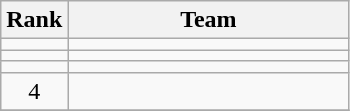<table class=wikitable style="text-align:center;">
<tr>
<th>Rank</th>
<th width=180>Team</th>
</tr>
<tr>
<td></td>
<td align=left></td>
</tr>
<tr>
<td></td>
<td align=left></td>
</tr>
<tr>
<td></td>
<td align=left></td>
</tr>
<tr>
<td>4</td>
<td align=left></td>
</tr>
<tr>
</tr>
</table>
